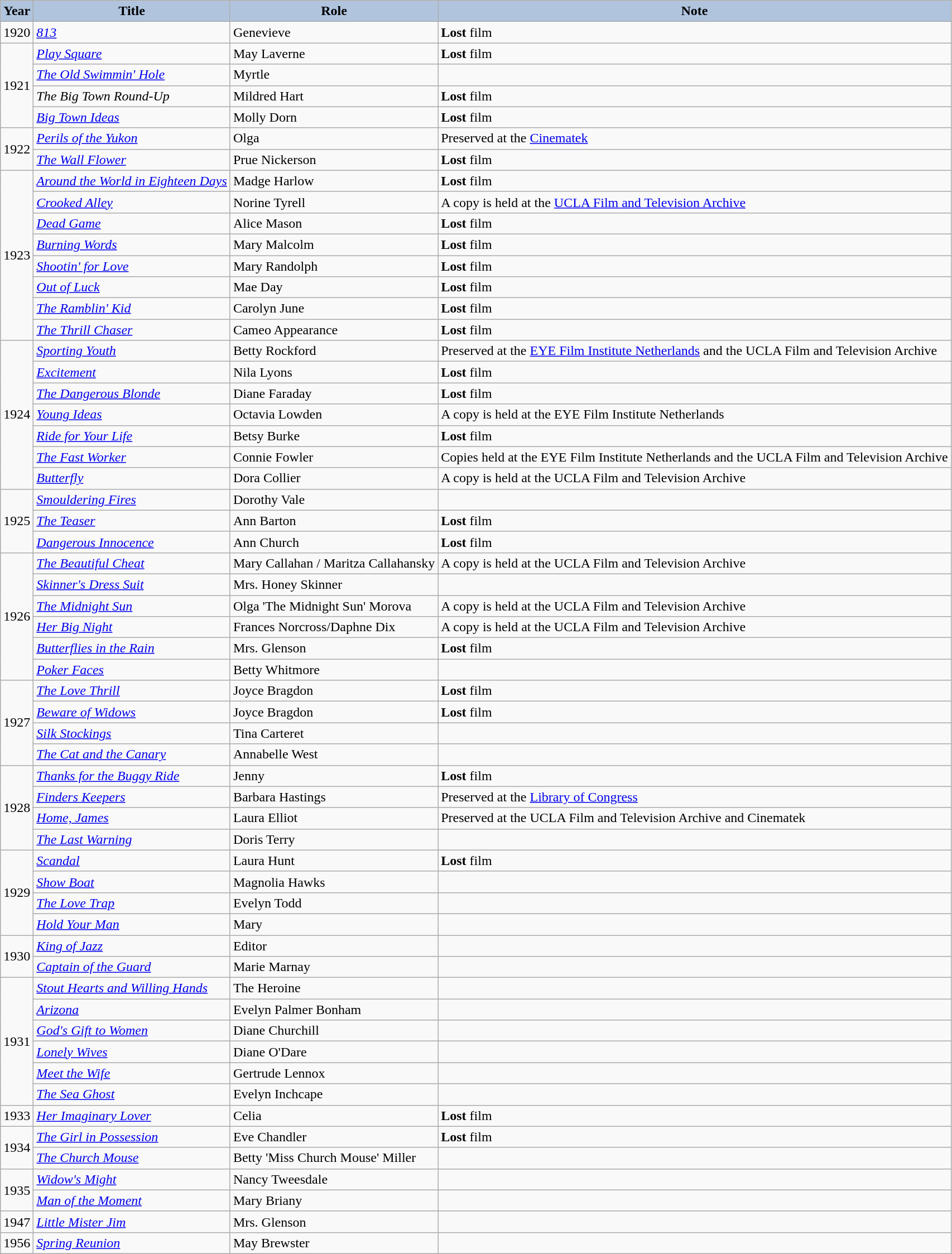<table class="wikitable">
<tr>
<th style="background:#B0C4DE;">Year</th>
<th style="background:#B0C4DE;">Title</th>
<th style="background:#B0C4DE;">Role</th>
<th style="background:#B0C4DE;">Note</th>
</tr>
<tr>
<td>1920</td>
<td><em><a href='#'>813</a></em></td>
<td>Genevieve</td>
<td><strong>Lost</strong> film</td>
</tr>
<tr>
<td rowspan=4>1921</td>
<td><em><a href='#'>Play Square</a></em></td>
<td>May Laverne</td>
<td><strong>Lost</strong> film</td>
</tr>
<tr>
<td><em><a href='#'>The Old Swimmin' Hole</a></em></td>
<td>Myrtle</td>
<td></td>
</tr>
<tr>
<td><em>The Big Town Round-Up</em></td>
<td>Mildred Hart</td>
<td><strong>Lost</strong> film</td>
</tr>
<tr>
<td><em><a href='#'>Big Town Ideas</a></em></td>
<td>Molly Dorn</td>
<td><strong>Lost</strong> film</td>
</tr>
<tr>
<td rowspan=2>1922</td>
<td><em><a href='#'>Perils of the Yukon</a></em></td>
<td>Olga</td>
<td>Preserved at the <a href='#'>Cinematek</a></td>
</tr>
<tr>
<td><em><a href='#'>The Wall Flower</a></em></td>
<td>Prue Nickerson</td>
<td><strong>Lost</strong> film</td>
</tr>
<tr>
<td rowspan=8>1923</td>
<td><em><a href='#'>Around the World in Eighteen Days</a></em></td>
<td>Madge Harlow</td>
<td><strong>Lost</strong> film</td>
</tr>
<tr>
<td><em><a href='#'>Crooked Alley</a></em></td>
<td>Norine Tyrell</td>
<td>A copy is held at the <a href='#'>UCLA Film and Television Archive</a></td>
</tr>
<tr>
<td><em><a href='#'>Dead Game</a></em></td>
<td>Alice Mason</td>
<td><strong>Lost</strong> film</td>
</tr>
<tr>
<td><em><a href='#'>Burning Words</a></em></td>
<td>Mary Malcolm</td>
<td><strong>Lost</strong> film</td>
</tr>
<tr>
<td><em><a href='#'>Shootin' for Love</a></em></td>
<td>Mary Randolph</td>
<td><strong>Lost</strong> film</td>
</tr>
<tr>
<td><em><a href='#'>Out of Luck</a></em></td>
<td>Mae Day</td>
<td><strong>Lost</strong> film</td>
</tr>
<tr>
<td><em><a href='#'>The Ramblin' Kid</a></em></td>
<td>Carolyn June</td>
<td><strong>Lost</strong> film</td>
</tr>
<tr>
<td><em><a href='#'>The Thrill Chaser</a></em></td>
<td>Cameo Appearance</td>
<td><strong>Lost</strong> film</td>
</tr>
<tr>
<td rowspan=7>1924</td>
<td><em><a href='#'>Sporting Youth</a></em></td>
<td>Betty Rockford</td>
<td>Preserved at the <a href='#'>EYE Film Institute Netherlands</a> and the UCLA Film and Television Archive</td>
</tr>
<tr>
<td><em><a href='#'>Excitement</a></em></td>
<td>Nila Lyons</td>
<td><strong>Lost</strong> film</td>
</tr>
<tr>
<td><em><a href='#'>The Dangerous Blonde</a></em></td>
<td>Diane Faraday</td>
<td><strong>Lost</strong> film</td>
</tr>
<tr>
<td><em><a href='#'>Young Ideas</a></em></td>
<td>Octavia Lowden</td>
<td>A copy is held at the EYE Film Institute Netherlands</td>
</tr>
<tr>
<td><em><a href='#'>Ride for Your Life</a></em></td>
<td>Betsy Burke</td>
<td><strong>Lost</strong> film</td>
</tr>
<tr>
<td><em><a href='#'>The Fast Worker</a></em></td>
<td>Connie Fowler</td>
<td>Copies held at the EYE Film Institute Netherlands and the UCLA Film and Television Archive</td>
</tr>
<tr>
<td><em><a href='#'>Butterfly</a></em></td>
<td>Dora Collier</td>
<td>A copy is held at the UCLA Film and Television Archive</td>
</tr>
<tr>
<td rowspan=3>1925</td>
<td><em><a href='#'>Smouldering Fires</a></em></td>
<td>Dorothy Vale</td>
<td></td>
</tr>
<tr>
<td><em><a href='#'>The Teaser</a></em></td>
<td>Ann Barton</td>
<td><strong>Lost</strong> film</td>
</tr>
<tr>
<td><em><a href='#'>Dangerous Innocence</a></em></td>
<td>Ann Church</td>
<td><strong>Lost</strong> film</td>
</tr>
<tr>
<td rowspan=6>1926</td>
<td><em><a href='#'>The Beautiful Cheat</a></em></td>
<td>Mary Callahan / Maritza Callahansky</td>
<td>A copy is held at the UCLA Film and Television Archive</td>
</tr>
<tr>
<td><em><a href='#'>Skinner's Dress Suit</a></em></td>
<td>Mrs. Honey Skinner</td>
<td></td>
</tr>
<tr>
<td><em><a href='#'>The Midnight Sun</a></em></td>
<td>Olga 'The Midnight Sun' Morova</td>
<td>A copy is held at the UCLA Film and Television Archive</td>
</tr>
<tr>
<td><em><a href='#'>Her Big Night</a></em></td>
<td>Frances Norcross/Daphne Dix</td>
<td>A copy is held at the UCLA Film and Television Archive</td>
</tr>
<tr>
<td><em><a href='#'>Butterflies in the Rain</a></em></td>
<td>Mrs. Glenson</td>
<td><strong>Lost</strong> film</td>
</tr>
<tr>
<td><em><a href='#'>Poker Faces</a></em></td>
<td>Betty Whitmore</td>
<td></td>
</tr>
<tr>
<td rowspan=4>1927</td>
<td><em><a href='#'>The Love Thrill</a></em></td>
<td>Joyce Bragdon</td>
<td><strong>Lost</strong> film</td>
</tr>
<tr>
<td><em><a href='#'>Beware of Widows</a></em></td>
<td>Joyce Bragdon</td>
<td><strong>Lost</strong> film</td>
</tr>
<tr>
<td><em><a href='#'>Silk Stockings</a></em></td>
<td>Tina Carteret</td>
<td></td>
</tr>
<tr>
<td><em><a href='#'>The Cat and the Canary</a></em></td>
<td>Annabelle West</td>
<td></td>
</tr>
<tr>
<td rowspan=4>1928</td>
<td><em><a href='#'>Thanks for the Buggy Ride</a></em></td>
<td>Jenny</td>
<td><strong>Lost</strong> film</td>
</tr>
<tr>
<td><em><a href='#'>Finders Keepers</a></em></td>
<td>Barbara Hastings</td>
<td>Preserved at the <a href='#'>Library of Congress</a></td>
</tr>
<tr>
<td><em><a href='#'>Home, James</a></em></td>
<td>Laura Elliot</td>
<td>Preserved at the UCLA Film and Television Archive and Cinematek</td>
</tr>
<tr>
<td><em><a href='#'>The Last Warning</a></em></td>
<td>Doris Terry</td>
<td></td>
</tr>
<tr>
<td rowspan=4>1929</td>
<td><em><a href='#'>Scandal</a></em></td>
<td>Laura Hunt</td>
<td><strong>Lost</strong> film</td>
</tr>
<tr>
<td><em><a href='#'>Show Boat</a></em></td>
<td>Magnolia Hawks</td>
<td></td>
</tr>
<tr>
<td><em><a href='#'>The Love Trap</a></em></td>
<td>Evelyn Todd</td>
<td></td>
</tr>
<tr>
<td><em><a href='#'>Hold Your Man</a></em></td>
<td>Mary</td>
<td></td>
</tr>
<tr>
<td rowspan=2>1930</td>
<td><em><a href='#'>King of Jazz</a></em></td>
<td>Editor</td>
<td></td>
</tr>
<tr>
<td><em><a href='#'>Captain of the Guard</a></em></td>
<td>Marie Marnay</td>
<td></td>
</tr>
<tr>
<td rowspan=6>1931</td>
<td><em><a href='#'>Stout Hearts and Willing Hands</a></em></td>
<td>The Heroine</td>
<td></td>
</tr>
<tr>
<td><em><a href='#'>Arizona</a></em></td>
<td>Evelyn Palmer Bonham</td>
<td></td>
</tr>
<tr>
<td><em><a href='#'>God's Gift to Women</a></em></td>
<td>Diane Churchill</td>
<td></td>
</tr>
<tr>
<td><em><a href='#'>Lonely Wives</a></em></td>
<td>Diane O'Dare</td>
<td></td>
</tr>
<tr>
<td><em><a href='#'>Meet the Wife</a></em></td>
<td>Gertrude Lennox</td>
<td></td>
</tr>
<tr>
<td><em><a href='#'>The Sea Ghost</a></em></td>
<td>Evelyn Inchcape</td>
<td></td>
</tr>
<tr>
<td>1933</td>
<td><em><a href='#'>Her Imaginary Lover</a></em></td>
<td>Celia</td>
<td><strong>Lost</strong> film</td>
</tr>
<tr>
<td rowspan=2>1934</td>
<td><em><a href='#'>The Girl in Possession</a></em></td>
<td>Eve Chandler</td>
<td><strong>Lost</strong> film</td>
</tr>
<tr>
<td><em><a href='#'>The Church Mouse</a></em></td>
<td>Betty 'Miss Church Mouse' Miller</td>
<td></td>
</tr>
<tr>
<td rowspan=2>1935</td>
<td><em><a href='#'>Widow's Might</a></em></td>
<td>Nancy Tweesdale</td>
<td></td>
</tr>
<tr>
<td><em><a href='#'>Man of the Moment</a></em></td>
<td>Mary Briany</td>
<td></td>
</tr>
<tr>
<td>1947</td>
<td><em><a href='#'>Little Mister Jim</a></em></td>
<td>Mrs. Glenson</td>
<td></td>
</tr>
<tr>
<td>1956</td>
<td><em><a href='#'>Spring Reunion</a></em></td>
<td>May Brewster</td>
<td></td>
</tr>
</table>
